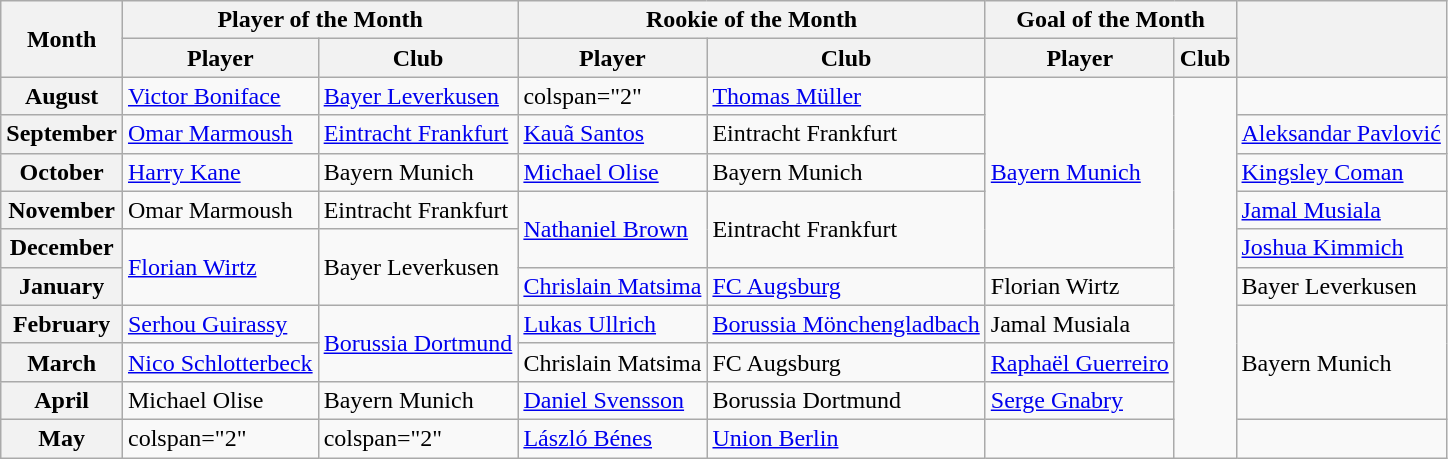<table class="wikitable">
<tr>
<th rowspan="2">Month</th>
<th colspan="2">Player of the Month</th>
<th colspan="2">Rookie of the Month</th>
<th colspan="2">Goal of the Month</th>
<th rowspan="2"></th>
</tr>
<tr>
<th>Player</th>
<th>Club</th>
<th>Player</th>
<th>Club</th>
<th>Player</th>
<th>Club</th>
</tr>
<tr>
<th>August</th>
<td> <a href='#'>Victor Boniface</a></td>
<td><a href='#'>Bayer Leverkusen</a></td>
<td>colspan="2" </td>
<td> <a href='#'>Thomas Müller</a></td>
<td rowspan="5"><a href='#'>Bayern Munich</a></td>
<td rowspan="10"></td>
</tr>
<tr>
<th>September</th>
<td> <a href='#'>Omar Marmoush</a></td>
<td><a href='#'>Eintracht Frankfurt</a></td>
<td> <a href='#'>Kauã Santos</a></td>
<td>Eintracht Frankfurt</td>
<td> <a href='#'>Aleksandar Pavlović</a></td>
</tr>
<tr>
<th>October</th>
<td> <a href='#'>Harry Kane</a></td>
<td>Bayern Munich</td>
<td> <a href='#'>Michael Olise</a></td>
<td>Bayern Munich</td>
<td> <a href='#'>Kingsley Coman</a></td>
</tr>
<tr>
<th>November</th>
<td> Omar Marmoush</td>
<td>Eintracht Frankfurt</td>
<td rowspan="2"> <a href='#'>Nathaniel Brown</a></td>
<td rowspan="2">Eintracht Frankfurt</td>
<td> <a href='#'>Jamal Musiala</a></td>
</tr>
<tr>
<th>December</th>
<td rowspan="2"> <a href='#'>Florian Wirtz</a></td>
<td rowspan="2">Bayer Leverkusen</td>
<td> <a href='#'>Joshua Kimmich</a></td>
</tr>
<tr>
<th>January</th>
<td> <a href='#'>Chrislain Matsima</a></td>
<td><a href='#'>FC Augsburg</a></td>
<td> Florian Wirtz</td>
<td>Bayer Leverkusen</td>
</tr>
<tr>
<th>February</th>
<td> <a href='#'>Serhou Guirassy</a></td>
<td rowspan="2"><a href='#'>Borussia Dortmund</a></td>
<td> <a href='#'>Lukas Ullrich</a></td>
<td><a href='#'>Borussia Mönchengladbach</a></td>
<td> Jamal Musiala</td>
<td rowspan="3">Bayern Munich</td>
</tr>
<tr>
<th>March</th>
<td> <a href='#'>Nico Schlotterbeck</a></td>
<td> Chrislain Matsima</td>
<td>FC Augsburg</td>
<td> <a href='#'>Raphaël Guerreiro</a></td>
</tr>
<tr>
<th>April</th>
<td> Michael Olise</td>
<td>Bayern Munich</td>
<td> <a href='#'>Daniel Svensson</a></td>
<td>Borussia Dortmund</td>
<td> <a href='#'>Serge Gnabry</a></td>
</tr>
<tr>
<th>May</th>
<td>colspan="2" </td>
<td>colspan="2" </td>
<td> <a href='#'>László Bénes</a></td>
<td><a href='#'>Union Berlin</a></td>
</tr>
</table>
